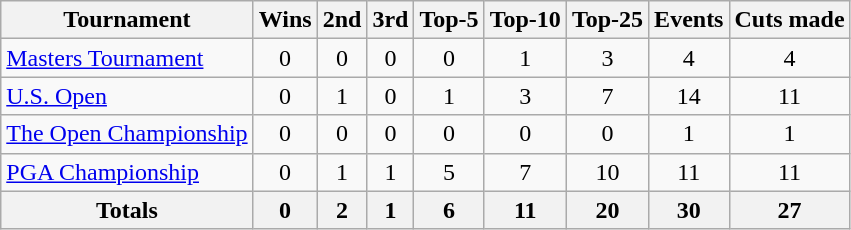<table class=wikitable style=text-align:center>
<tr>
<th>Tournament</th>
<th>Wins</th>
<th>2nd</th>
<th>3rd</th>
<th>Top-5</th>
<th>Top-10</th>
<th>Top-25</th>
<th>Events</th>
<th>Cuts made</th>
</tr>
<tr>
<td align=left><a href='#'>Masters Tournament</a></td>
<td>0</td>
<td>0</td>
<td>0</td>
<td>0</td>
<td>1</td>
<td>3</td>
<td>4</td>
<td>4</td>
</tr>
<tr>
<td align=left><a href='#'>U.S. Open</a></td>
<td>0</td>
<td>1</td>
<td>0</td>
<td>1</td>
<td>3</td>
<td>7</td>
<td>14</td>
<td>11</td>
</tr>
<tr>
<td align=left><a href='#'>The Open Championship</a></td>
<td>0</td>
<td>0</td>
<td>0</td>
<td>0</td>
<td>0</td>
<td>0</td>
<td>1</td>
<td>1</td>
</tr>
<tr>
<td align=left><a href='#'>PGA Championship</a></td>
<td>0</td>
<td>1</td>
<td>1</td>
<td>5</td>
<td>7</td>
<td>10</td>
<td>11</td>
<td>11</td>
</tr>
<tr>
<th>Totals</th>
<th>0</th>
<th>2</th>
<th>1</th>
<th>6</th>
<th>11</th>
<th>20</th>
<th>30</th>
<th>27</th>
</tr>
</table>
